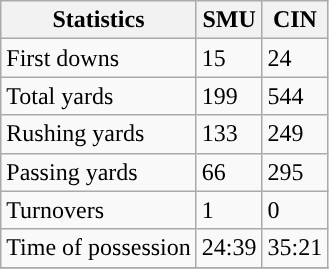<table class="wikitable">
<tr>
<th>Statistics</th>
<th>SMU</th>
<th>CIN</th>
</tr>
<tr>
<td>First downs</td>
<td>15</td>
<td>24</td>
</tr>
<tr>
<td>Total yards</td>
<td>199</td>
<td>544</td>
</tr>
<tr>
<td>Rushing yards</td>
<td>133</td>
<td>249</td>
</tr>
<tr>
<td>Passing yards</td>
<td>66</td>
<td>295</td>
</tr>
<tr>
<td>Turnovers</td>
<td>1</td>
<td>0</td>
</tr>
<tr>
<td>Time of possession</td>
<td>24:39</td>
<td>35:21</td>
</tr>
<tr>
</tr>
</table>
